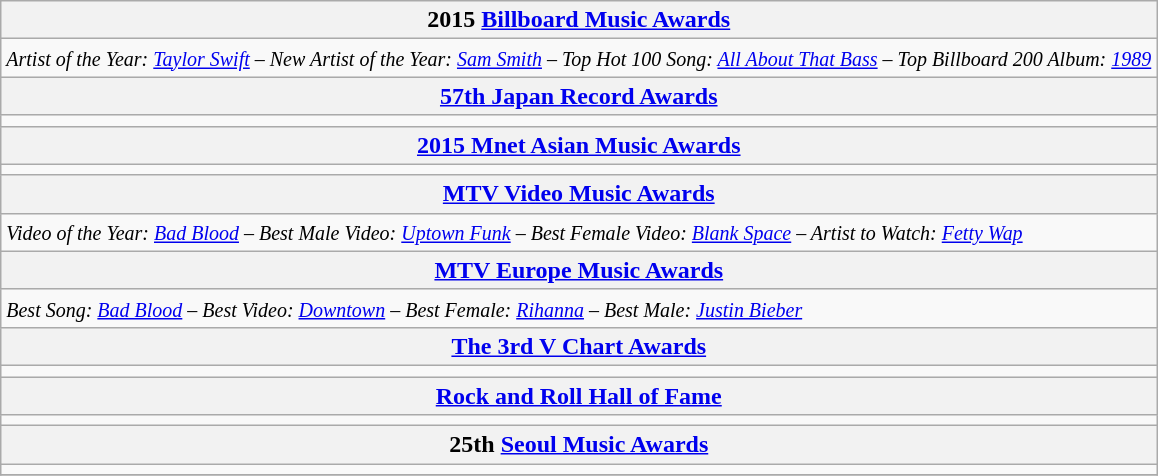<table class="wikitable">
<tr>
<th>2015 <a href='#'>Billboard Music Awards</a></th>
</tr>
<tr>
<td><small><em>Artist of the Year: <a href='#'>Taylor Swift</a> – New Artist of the Year: <a href='#'>Sam Smith</a> – Top Hot 100 Song: <a href='#'>All About That Bass</a> – Top Billboard 200 Album: <a href='#'>1989</a></em></small></td>
</tr>
<tr>
<th><a href='#'>57th Japan Record Awards</a></th>
</tr>
<tr>
<td></td>
</tr>
<tr>
<th><a href='#'>2015 Mnet Asian Music Awards</a></th>
</tr>
<tr>
<td></td>
</tr>
<tr>
<th><a href='#'>MTV Video Music Awards</a></th>
</tr>
<tr>
<td><small><em>Video of the Year: <a href='#'>Bad Blood</a> – Best Male Video: <a href='#'>Uptown Funk</a> – Best Female Video: <a href='#'>Blank Space</a> – Artist to Watch: <a href='#'>Fetty Wap</a></em></small></td>
</tr>
<tr>
<th><a href='#'>MTV Europe Music Awards</a></th>
</tr>
<tr>
<td><small><em>Best Song: <a href='#'>Bad Blood</a> – Best Video: <a href='#'>Downtown</a> – Best Female: <a href='#'>Rihanna</a> – Best Male: <a href='#'>Justin Bieber</a></em></small></td>
</tr>
<tr>
<th><a href='#'>The 3rd V Chart Awards</a></th>
</tr>
<tr>
<td></td>
</tr>
<tr>
<th><a href='#'>Rock and Roll Hall of Fame</a></th>
</tr>
<tr>
<td></td>
</tr>
<tr>
<th>25th <a href='#'>Seoul Music Awards</a></th>
</tr>
<tr>
<td></td>
</tr>
<tr>
</tr>
</table>
